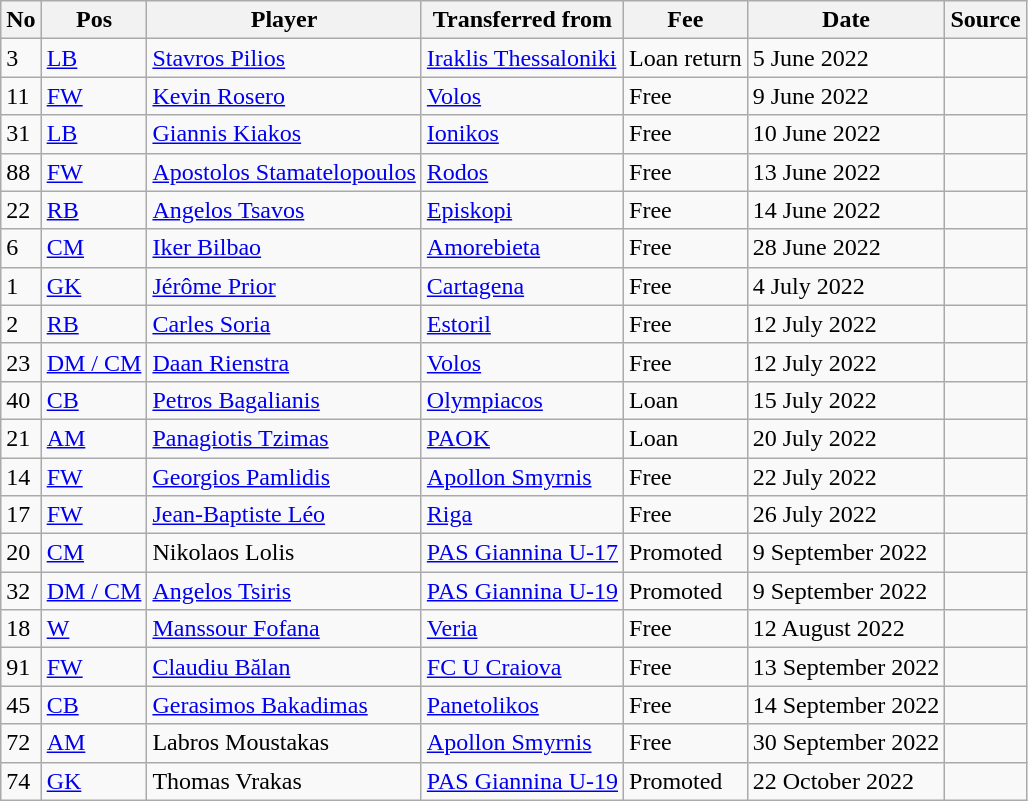<table class="wikitable">
<tr>
<th>No</th>
<th>Pos</th>
<th>Player</th>
<th>Transferred from</th>
<th>Fee</th>
<th>Date</th>
<th>Source</th>
</tr>
<tr>
<td>3</td>
<td><a href='#'>LB</a></td>
<td><a href='#'>Stavros Pilios</a></td>
<td><a href='#'>Iraklis Thessaloniki</a></td>
<td>Loan return</td>
<td>5 June 2022</td>
<td></td>
</tr>
<tr>
<td>11</td>
<td><a href='#'>FW</a></td>
<td><a href='#'>Kevin Rosero</a></td>
<td><a href='#'>Volos</a></td>
<td>Free</td>
<td>9 June 2022</td>
<td></td>
</tr>
<tr>
<td>31</td>
<td><a href='#'>LB</a></td>
<td><a href='#'>Giannis Kiakos</a></td>
<td><a href='#'>Ionikos</a></td>
<td>Free</td>
<td>10 June 2022</td>
<td></td>
</tr>
<tr>
<td>88</td>
<td><a href='#'>FW</a></td>
<td><a href='#'>Apostolos Stamatelopoulos</a></td>
<td><a href='#'>Rodos</a></td>
<td>Free</td>
<td>13 June 2022</td>
<td></td>
</tr>
<tr>
<td>22</td>
<td><a href='#'>RB</a></td>
<td><a href='#'>Angelos Tsavos</a></td>
<td><a href='#'>Episkopi</a></td>
<td>Free</td>
<td>14 June 2022</td>
<td></td>
</tr>
<tr>
<td>6</td>
<td><a href='#'>CM</a></td>
<td><a href='#'>Iker Bilbao</a></td>
<td><a href='#'>Amorebieta</a></td>
<td>Free</td>
<td>28 June 2022</td>
<td></td>
</tr>
<tr>
<td>1</td>
<td><a href='#'>GK</a></td>
<td><a href='#'>Jérôme Prior</a></td>
<td><a href='#'>Cartagena</a></td>
<td>Free</td>
<td>4 July 2022</td>
<td></td>
</tr>
<tr>
<td>2</td>
<td><a href='#'>RB</a></td>
<td><a href='#'>Carles Soria</a></td>
<td><a href='#'>Estoril</a></td>
<td>Free</td>
<td>12 July 2022</td>
<td></td>
</tr>
<tr>
<td>23</td>
<td><a href='#'>DM / CM</a></td>
<td><a href='#'>Daan Rienstra</a></td>
<td><a href='#'>Volos</a></td>
<td>Free</td>
<td>12 July 2022</td>
<td></td>
</tr>
<tr>
<td>40</td>
<td><a href='#'>CB</a></td>
<td><a href='#'>Petros Bagalianis</a></td>
<td><a href='#'>Olympiacos</a></td>
<td>Loan</td>
<td>15 July 2022</td>
<td></td>
</tr>
<tr>
<td>21</td>
<td><a href='#'>AM</a></td>
<td><a href='#'>Panagiotis Tzimas</a></td>
<td><a href='#'>PAOK</a></td>
<td>Loan</td>
<td>20 July 2022</td>
<td></td>
</tr>
<tr>
<td>14</td>
<td><a href='#'>FW</a></td>
<td><a href='#'>Georgios Pamlidis</a></td>
<td><a href='#'>Apollon Smyrnis</a></td>
<td>Free</td>
<td>22 July 2022</td>
<td></td>
</tr>
<tr>
<td>17</td>
<td><a href='#'>FW</a></td>
<td><a href='#'>Jean-Baptiste Léo</a></td>
<td><a href='#'>Riga</a></td>
<td>Free</td>
<td>26 July 2022</td>
<td></td>
</tr>
<tr>
<td>20</td>
<td><a href='#'>CM</a></td>
<td>Nikolaos Lolis</td>
<td><a href='#'>PAS Giannina U-17</a></td>
<td>Promoted</td>
<td>9 September 2022</td>
<td></td>
</tr>
<tr>
<td>32</td>
<td><a href='#'>DM / CM</a></td>
<td><a href='#'>Angelos Tsiris</a></td>
<td><a href='#'>PAS Giannina U-19</a></td>
<td>Promoted</td>
<td>9 September 2022</td>
<td></td>
</tr>
<tr>
<td>18</td>
<td><a href='#'>W</a></td>
<td><a href='#'>Manssour Fofana</a></td>
<td><a href='#'>Veria</a></td>
<td>Free</td>
<td>12 August 2022</td>
<td></td>
</tr>
<tr>
<td>91</td>
<td><a href='#'>FW</a></td>
<td><a href='#'>Claudiu Bălan</a></td>
<td><a href='#'>FC U Craiova</a></td>
<td>Free</td>
<td>13 September 2022</td>
<td></td>
</tr>
<tr>
<td>45</td>
<td><a href='#'>CB</a></td>
<td><a href='#'>Gerasimos Bakadimas</a></td>
<td><a href='#'>Panetolikos</a></td>
<td>Free</td>
<td>14 September 2022</td>
<td></td>
</tr>
<tr>
<td>72</td>
<td><a href='#'>AM</a></td>
<td>Labros Moustakas</td>
<td><a href='#'>Apollon Smyrnis</a></td>
<td>Free</td>
<td>30 September 2022</td>
<td></td>
</tr>
<tr>
<td>74</td>
<td><a href='#'>GK</a></td>
<td>Thomas Vrakas</td>
<td><a href='#'>PAS Giannina U-19</a></td>
<td>Promoted</td>
<td>22 October 2022</td>
<td></td>
</tr>
</table>
